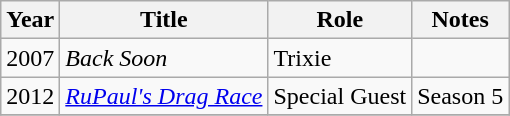<table class="wikitable plainrowheaders sortable">
<tr>
<th>Year</th>
<th>Title</th>
<th>Role</th>
<th class="unsortable">Notes</th>
</tr>
<tr>
<td>2007</td>
<td><em>Back Soon</em></td>
<td>Trixie</td>
<td></td>
</tr>
<tr>
<td>2012</td>
<td><em><a href='#'>RuPaul's Drag Race</a></em></td>
<td>Special Guest</td>
<td>Season 5</td>
</tr>
<tr>
</tr>
</table>
